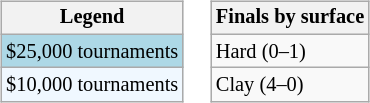<table>
<tr valign=top>
<td><br><table class=wikitable style="font-size:85%">
<tr>
<th>Legend</th>
</tr>
<tr style="background:lightblue;">
<td>$25,000 tournaments</td>
</tr>
<tr style="background:#f0f8ff;">
<td>$10,000 tournaments</td>
</tr>
</table>
</td>
<td><br><table class=wikitable style="font-size:85%">
<tr>
<th>Finals by surface</th>
</tr>
<tr>
<td>Hard (0–1)</td>
</tr>
<tr>
<td>Clay (4–0)</td>
</tr>
</table>
</td>
</tr>
</table>
